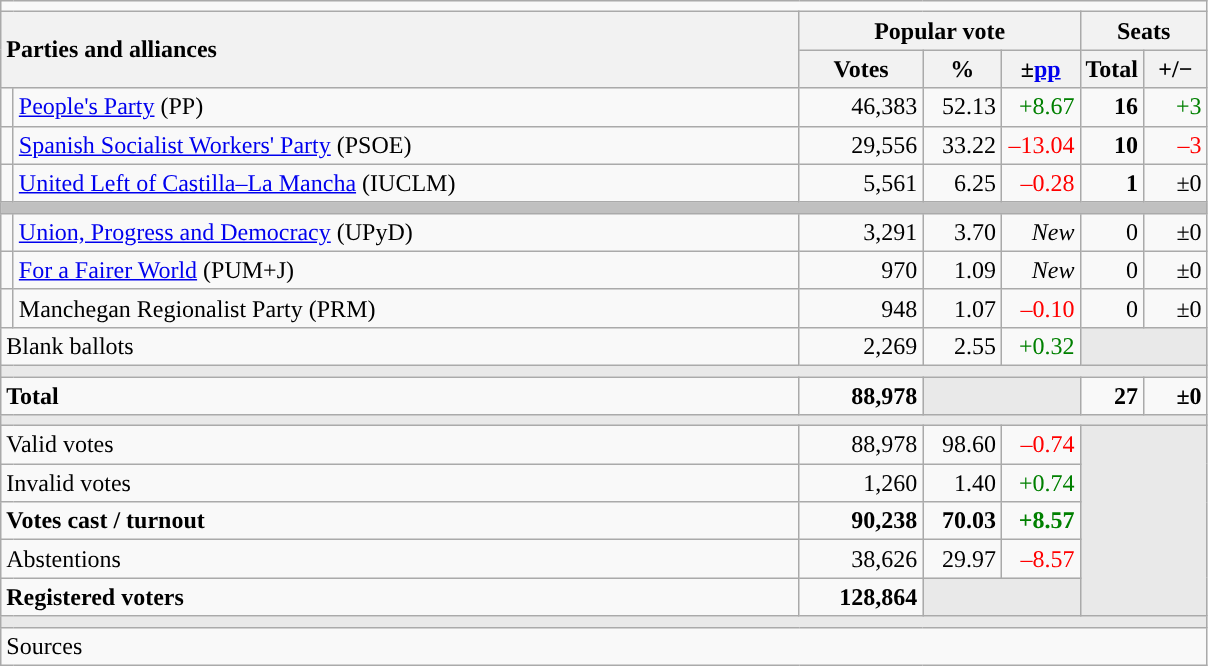<table class="wikitable" style="text-align:right;">
<tr>
<td colspan="7"></td>
</tr>
<tr>
<th style="text-align:left;" rowspan="2" colspan="2" width="525">Parties and alliances</th>
<th colspan="3">Popular vote</th>
<th colspan="2">Seats</th>
</tr>
<tr>
<th width="75">Votes</th>
<th width="45">%</th>
<th width="45">±<a href='#'>pp</a></th>
<th width="35">Total</th>
<th width="35">+/−</th>
</tr>
<tr>
<td width="1" style="color:inherit;background:"></td>
<td align="left"><a href='#'>People's Party</a> (PP)</td>
<td>46,383</td>
<td>52.13</td>
<td style="color:green;">+8.67</td>
<td><strong>16</strong></td>
<td style="color:green;">+3</td>
</tr>
<tr>
<td style="color:inherit;background:"></td>
<td align="left"><a href='#'>Spanish Socialist Workers' Party</a> (PSOE)</td>
<td>29,556</td>
<td>33.22</td>
<td style="color:red;">–13.04</td>
<td><strong>10</strong></td>
<td style="color:red;">–3</td>
</tr>
<tr>
<td style="color:inherit;background:"></td>
<td align="left"><a href='#'>United Left of Castilla–La Mancha</a> (IUCLM)</td>
<td>5,561</td>
<td>6.25</td>
<td style="color:red;">–0.28</td>
<td><strong>1</strong></td>
<td>±0</td>
</tr>
<tr>
<td colspan="7" bgcolor="#C0C0C0"></td>
</tr>
<tr>
<td style="color:inherit;background:"></td>
<td align="left"><a href='#'>Union, Progress and Democracy</a> (UPyD)</td>
<td>3,291</td>
<td>3.70</td>
<td><em>New</em></td>
<td>0</td>
<td>±0</td>
</tr>
<tr>
<td style="color:inherit;background:"></td>
<td align="left"><a href='#'>For a Fairer World</a> (PUM+J)</td>
<td>970</td>
<td>1.09</td>
<td><em>New</em></td>
<td>0</td>
<td>±0</td>
</tr>
<tr>
<td style="color:inherit;background:"></td>
<td align="left">Manchegan Regionalist Party (PRM)</td>
<td>948</td>
<td>1.07</td>
<td style="color:red;">–0.10</td>
<td>0</td>
<td>±0</td>
</tr>
<tr>
<td align="left" colspan="2">Blank ballots</td>
<td>2,269</td>
<td>2.55</td>
<td style="color:green;">+0.32</td>
<td bgcolor="#E9E9E9" colspan="2"></td>
</tr>
<tr>
<td colspan="7" bgcolor="#E9E9E9"></td>
</tr>
<tr style="font-weight:bold;">
<td align="left" colspan="2">Total</td>
<td>88,978</td>
<td bgcolor="#E9E9E9" colspan="2"></td>
<td>27</td>
<td>±0</td>
</tr>
<tr>
<td colspan="7" bgcolor="#E9E9E9"></td>
</tr>
<tr>
<td align="left" colspan="2">Valid votes</td>
<td>88,978</td>
<td>98.60</td>
<td style="color:red;">–0.74</td>
<td bgcolor="#E9E9E9" colspan="2" rowspan="5"></td>
</tr>
<tr>
<td align="left" colspan="2">Invalid votes</td>
<td>1,260</td>
<td>1.40</td>
<td style="color:green;">+0.74</td>
</tr>
<tr style="font-weight:bold;">
<td align="left" colspan="2">Votes cast / turnout</td>
<td>90,238</td>
<td>70.03</td>
<td style="color:green;">+8.57</td>
</tr>
<tr>
<td align="left" colspan="2">Abstentions</td>
<td>38,626</td>
<td>29.97</td>
<td style="color:red;">–8.57</td>
</tr>
<tr style="font-weight:bold;">
<td align="left" colspan="2">Registered voters</td>
<td>128,864</td>
<td bgcolor="#E9E9E9" colspan="2"></td>
</tr>
<tr>
<td colspan="7" bgcolor="#E9E9E9"></td>
</tr>
<tr>
<td align="left" colspan="7">Sources</td>
</tr>
</table>
